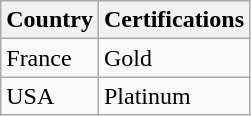<table class="wikitable">
<tr>
<th>Country</th>
<th>Certifications</th>
</tr>
<tr>
<td>France</td>
<td>Gold </td>
</tr>
<tr>
<td>USA</td>
<td>Platinum </td>
</tr>
</table>
